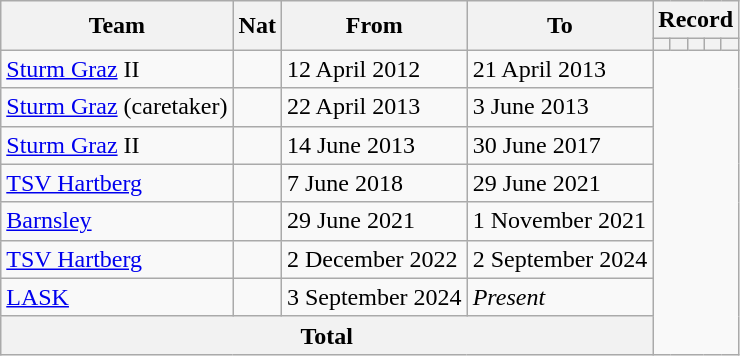<table class="wikitable" style="text-align: center">
<tr>
<th rowspan="2">Team</th>
<th rowspan="2">Nat</th>
<th rowspan="2">From</th>
<th rowspan="2">To</th>
<th colspan="8">Record</th>
</tr>
<tr>
<th></th>
<th></th>
<th></th>
<th></th>
<th></th>
</tr>
<tr>
<td align="left"><a href='#'>Sturm Graz</a> II</td>
<td></td>
<td align=left>12 April 2012</td>
<td align=left>21 April 2013<br></td>
</tr>
<tr>
<td align="left"><a href='#'>Sturm Graz</a> (caretaker)</td>
<td></td>
<td align=left>22 April 2013</td>
<td align=left>3 June 2013<br></td>
</tr>
<tr>
<td align="left"><a href='#'>Sturm Graz</a> II</td>
<td></td>
<td align=left>14 June 2013</td>
<td align=left>30 June 2017<br></td>
</tr>
<tr>
<td align="left"><a href='#'>TSV Hartberg</a></td>
<td></td>
<td align=left>7 June 2018</td>
<td align=left>29 June 2021<br></td>
</tr>
<tr>
<td align="left"><a href='#'>Barnsley</a></td>
<td></td>
<td align=left>29 June 2021</td>
<td align=left>1 November 2021<br></td>
</tr>
<tr>
<td align="left"><a href='#'>TSV Hartberg</a></td>
<td></td>
<td align=left>2 December 2022</td>
<td align=left>2 September 2024<br></td>
</tr>
<tr>
<td align="left"><a href='#'>LASK</a></td>
<td></td>
<td align=left>3 September 2024</td>
<td align=left><em>Present</em><br></td>
</tr>
<tr>
<th colspan=4>Total<br></th>
</tr>
</table>
